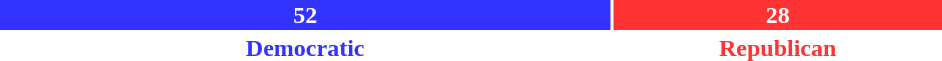<table style="width:50%">
<tr>
<td scope="row" colspan="3" style="text-align:center"></td>
</tr>
<tr>
<td scope="row" style="background:#33F; width:65%; text-align:center; color:white"><strong>52</strong></td>
<td style="background:#F33; width:35%; text-align:center; color:white"><strong>28</strong></td>
</tr>
<tr>
<td scope="row" style="text-align:center; color:#33F"><strong>Democratic</strong></td>
<td style="text-align:center; color:#F33"><strong>Republican</strong></td>
</tr>
</table>
